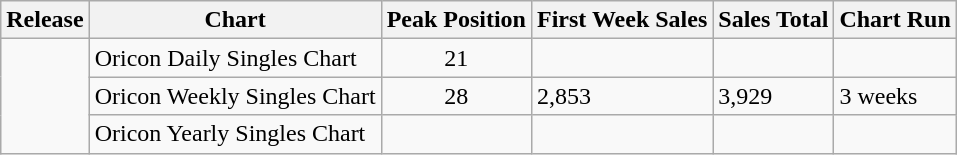<table class="wikitable">
<tr>
<th>Release</th>
<th>Chart</th>
<th>Peak Position</th>
<th>First Week Sales</th>
<th>Sales Total</th>
<th>Chart Run</th>
</tr>
<tr>
<td rowspan="3"></td>
<td>Oricon Daily Singles Chart</td>
<td align="center">21</td>
<td></td>
<td></td>
<td></td>
</tr>
<tr>
<td>Oricon Weekly Singles Chart</td>
<td align="center">28</td>
<td>2,853</td>
<td>3,929</td>
<td>3 weeks</td>
</tr>
<tr>
<td>Oricon Yearly Singles Chart</td>
<td align="center"></td>
<td></td>
<td></td>
<td></td>
</tr>
</table>
